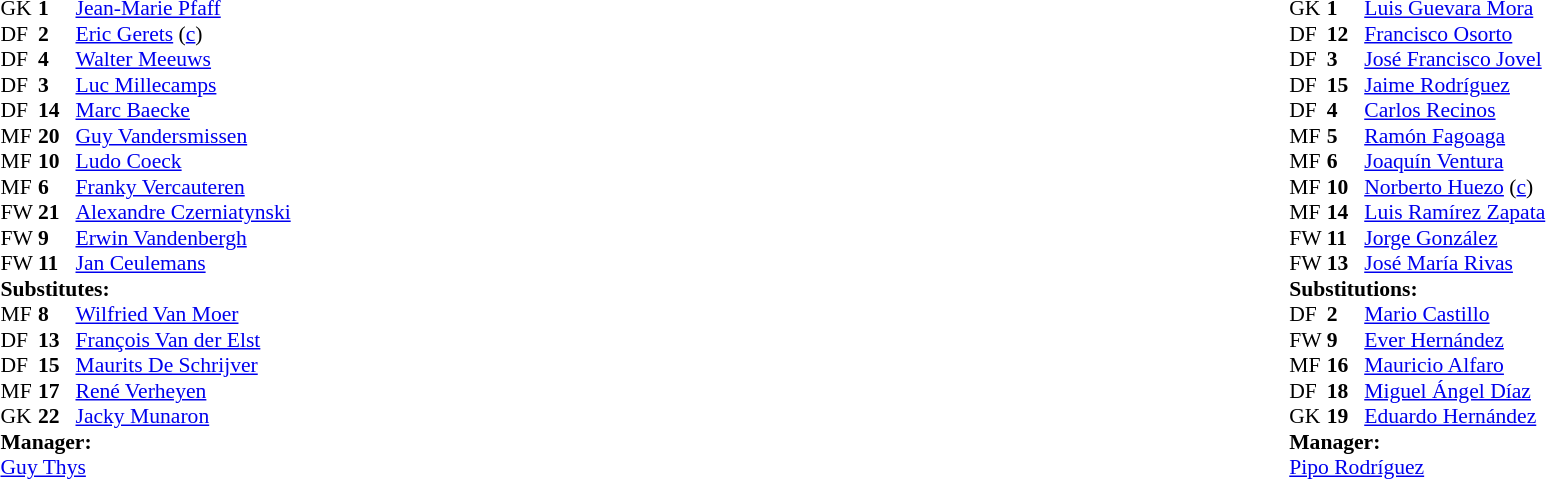<table width="100%">
<tr>
<td valign="top" width="50%"><br><table style="font-size: 90%" cellspacing="0" cellpadding="0">
<tr>
<th width="25"></th>
<th width="25"></th>
</tr>
<tr>
<td>GK</td>
<td><strong>1</strong></td>
<td><a href='#'>Jean-Marie Pfaff</a></td>
</tr>
<tr>
<td>DF</td>
<td><strong>2</strong></td>
<td><a href='#'>Eric Gerets</a> (<a href='#'>c</a>)</td>
</tr>
<tr>
<td>DF</td>
<td><strong>4</strong></td>
<td><a href='#'>Walter Meeuws</a></td>
</tr>
<tr>
<td>DF</td>
<td><strong>3</strong></td>
<td><a href='#'>Luc Millecamps</a></td>
</tr>
<tr>
<td>DF</td>
<td><strong>14</strong></td>
<td><a href='#'>Marc Baecke</a></td>
</tr>
<tr>
<td>MF</td>
<td><strong>20</strong></td>
<td><a href='#'>Guy Vandersmissen</a></td>
<td></td>
<td></td>
</tr>
<tr>
<td>MF</td>
<td><strong>10</strong></td>
<td><a href='#'>Ludo Coeck</a></td>
</tr>
<tr>
<td>MF</td>
<td><strong>6</strong></td>
<td><a href='#'>Franky Vercauteren</a></td>
</tr>
<tr>
<td>FW</td>
<td><strong>21</strong></td>
<td><a href='#'>Alexandre Czerniatynski</a></td>
</tr>
<tr>
<td>FW</td>
<td><strong>9</strong></td>
<td><a href='#'>Erwin Vandenbergh</a></td>
</tr>
<tr>
<td>FW</td>
<td><strong>11</strong></td>
<td><a href='#'>Jan Ceulemans</a></td>
<td></td>
<td></td>
</tr>
<tr>
<td colspan=3><strong>Substitutes:</strong></td>
</tr>
<tr>
<td>MF</td>
<td><strong>8</strong></td>
<td><a href='#'>Wilfried Van Moer</a></td>
<td></td>
<td></td>
</tr>
<tr>
<td>DF</td>
<td><strong>13</strong></td>
<td><a href='#'>François Van der Elst</a></td>
<td></td>
<td></td>
</tr>
<tr>
<td>DF</td>
<td><strong>15</strong></td>
<td><a href='#'>Maurits De Schrijver</a></td>
</tr>
<tr>
<td>MF</td>
<td><strong>17</strong></td>
<td><a href='#'>René Verheyen</a></td>
</tr>
<tr>
<td>GK</td>
<td><strong>22</strong></td>
<td><a href='#'>Jacky Munaron</a></td>
</tr>
<tr>
<td colspan=3><strong>Manager:</strong></td>
</tr>
<tr>
<td colspan=4><a href='#'>Guy Thys</a></td>
</tr>
</table>
</td>
<td valign="top" width="50%"><br><table style="font-size: 90%" cellspacing="0" cellpadding="0" align="center">
<tr>
<th width=25></th>
<th width=25></th>
</tr>
<tr>
<td>GK</td>
<td><strong>1</strong></td>
<td><a href='#'>Luis Guevara Mora</a></td>
</tr>
<tr>
<td>DF</td>
<td><strong>12</strong></td>
<td><a href='#'>Francisco Osorto</a></td>
<td></td>
<td></td>
</tr>
<tr>
<td>DF</td>
<td><strong>3</strong></td>
<td><a href='#'>José Francisco Jovel</a></td>
</tr>
<tr>
<td>DF</td>
<td><strong>15</strong></td>
<td><a href='#'>Jaime Rodríguez</a></td>
</tr>
<tr>
<td>DF</td>
<td><strong>4</strong></td>
<td><a href='#'>Carlos Recinos</a></td>
</tr>
<tr>
<td>MF</td>
<td><strong>5</strong></td>
<td><a href='#'>Ramón Fagoaga</a></td>
<td></td>
</tr>
<tr>
<td>MF</td>
<td><strong>6</strong></td>
<td><a href='#'>Joaquín Ventura</a></td>
</tr>
<tr>
<td>MF</td>
<td><strong>10</strong></td>
<td><a href='#'>Norberto Huezo</a> (<a href='#'>c</a>)</td>
</tr>
<tr>
<td>MF</td>
<td><strong>14</strong></td>
<td><a href='#'>Luis Ramírez Zapata</a></td>
</tr>
<tr>
<td>FW</td>
<td><strong>11</strong></td>
<td><a href='#'>Jorge González</a></td>
</tr>
<tr>
<td>FW</td>
<td><strong>13</strong></td>
<td><a href='#'>José María Rivas</a></td>
</tr>
<tr>
<td colspan=3><strong>Substitutions:</strong></td>
</tr>
<tr>
<td>DF</td>
<td><strong>2</strong></td>
<td><a href='#'>Mario Castillo</a></td>
</tr>
<tr>
<td>FW</td>
<td><strong>9</strong></td>
<td><a href='#'>Ever Hernández</a></td>
</tr>
<tr>
<td>MF</td>
<td><strong>16</strong></td>
<td><a href='#'>Mauricio Alfaro</a></td>
</tr>
<tr>
<td>DF</td>
<td><strong>18</strong></td>
<td><a href='#'>Miguel Ángel Díaz</a></td>
<td></td>
<td></td>
</tr>
<tr>
<td>GK</td>
<td><strong>19</strong></td>
<td><a href='#'>Eduardo Hernández</a></td>
</tr>
<tr>
<td colspan=3><strong>Manager:</strong></td>
</tr>
<tr>
<td colspan=4><a href='#'>Pipo Rodríguez</a></td>
</tr>
</table>
</td>
</tr>
</table>
